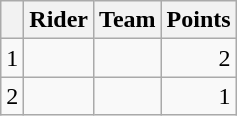<table class="wikitable">
<tr>
<th></th>
<th>Rider</th>
<th>Team</th>
<th>Points</th>
</tr>
<tr>
<td>1</td>
<td></td>
<td></td>
<td align=right>2</td>
</tr>
<tr>
<td>2</td>
<td></td>
<td></td>
<td align=right>1</td>
</tr>
</table>
